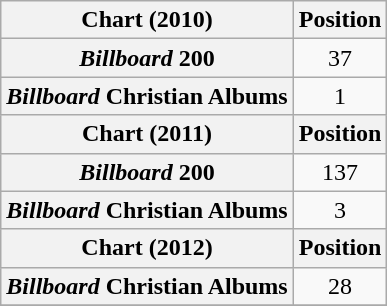<table class="wikitable sortable plainrowheaders">
<tr>
<th>Chart (2010)</th>
<th>Position</th>
</tr>
<tr>
<th scope="row"><em>Billboard</em> 200</th>
<td align="center">37</td>
</tr>
<tr>
<th scope="row"><em>Billboard</em> Christian Albums</th>
<td align="center">1</td>
</tr>
<tr>
<th>Chart (2011)</th>
<th>Position</th>
</tr>
<tr>
<th scope="row"><em>Billboard</em> 200</th>
<td align="center">137</td>
</tr>
<tr>
<th scope="row"><em>Billboard</em> Christian Albums</th>
<td align="center">3</td>
</tr>
<tr>
<th scope="col">Chart (2012)</th>
<th scope="col">Position</th>
</tr>
<tr>
<th scope="row"><em>Billboard</em> Christian Albums</th>
<td align="center">28</td>
</tr>
<tr>
</tr>
</table>
